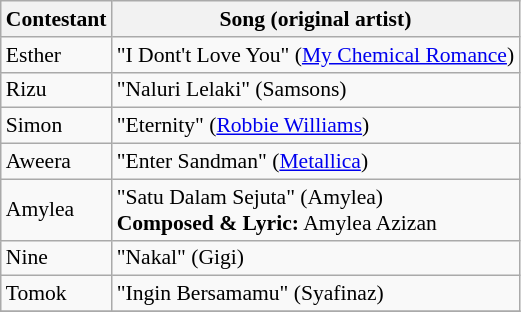<table class="wikitable" style="font-size:90%;">
<tr>
<th>Contestant</th>
<th>Song (original artist)</th>
</tr>
<tr>
<td>Esther</td>
<td>"I Dont't Love You" (<a href='#'>My Chemical Romance</a>)</td>
</tr>
<tr>
<td>Rizu</td>
<td>"Naluri Lelaki" (Samsons)</td>
</tr>
<tr>
<td>Simon</td>
<td>"Eternity" (<a href='#'>Robbie Williams</a>)</td>
</tr>
<tr>
<td>Aweera</td>
<td>"Enter Sandman" (<a href='#'>Metallica</a>)</td>
</tr>
<tr>
<td>Amylea</td>
<td>"Satu Dalam Sejuta" (Amylea) <br> <strong>Composed & Lyric:</strong> Amylea Azizan</td>
</tr>
<tr>
<td>Nine</td>
<td>"Nakal" (Gigi)</td>
</tr>
<tr>
<td>Tomok</td>
<td>"Ingin Bersamamu" (Syafinaz)</td>
</tr>
<tr>
</tr>
</table>
